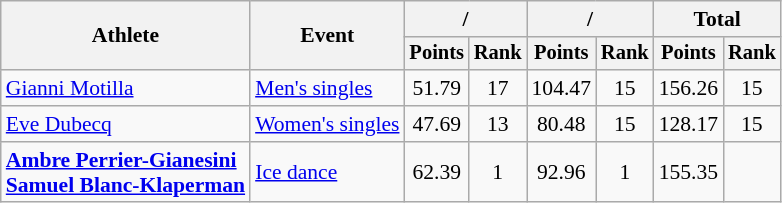<table class="wikitable" style="font-size:90%">
<tr>
<th rowspan="2">Athlete</th>
<th rowspan="2">Event</th>
<th colspan="2">/</th>
<th colspan="2">/</th>
<th colspan="2">Total</th>
</tr>
<tr style="font-size:95%">
<th>Points</th>
<th>Rank</th>
<th>Points</th>
<th>Rank</th>
<th>Points</th>
<th>Rank</th>
</tr>
<tr align=center>
<td align=left><a href='#'>Gianni Motilla</a></td>
<td align=left><a href='#'>Men's singles</a></td>
<td>51.79</td>
<td>17</td>
<td>104.47</td>
<td>15</td>
<td>156.26</td>
<td>15</td>
</tr>
<tr align=center>
<td align=left><a href='#'>Eve Dubecq</a></td>
<td align=left><a href='#'>Women's singles</a></td>
<td>47.69</td>
<td>13</td>
<td>80.48</td>
<td>15</td>
<td>128.17</td>
<td>15</td>
</tr>
<tr align=center>
<td align=left><strong><a href='#'>Ambre Perrier-Gianesini</a><br><a href='#'>Samuel Blanc-Klaperman</a></strong></td>
<td align=left><a href='#'>Ice dance</a></td>
<td>62.39</td>
<td>1</td>
<td>92.96</td>
<td>1</td>
<td>155.35</td>
<td></td>
</tr>
</table>
